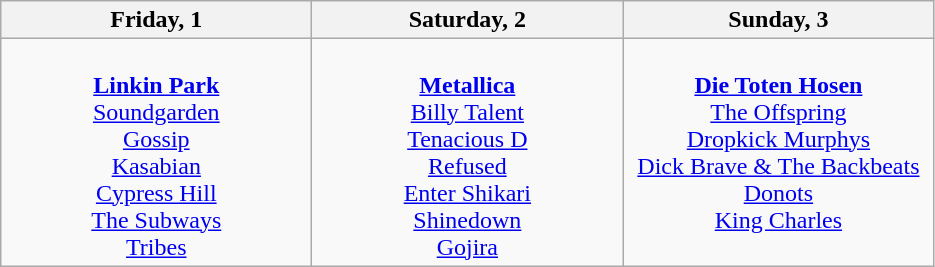<table class="wikitable">
<tr>
<th>Friday, 1</th>
<th>Saturday, 2</th>
<th>Sunday, 3</th>
</tr>
<tr>
<td style="text-align:center; vertical-align:top; width:200px;"><br><strong><a href='#'>Linkin Park</a></strong><br>
<a href='#'>Soundgarden</a> <br>
<a href='#'>Gossip</a> <br>
<a href='#'>Kasabian</a> <br>
<a href='#'>Cypress Hill</a> <br>
<a href='#'>The Subways</a> <br>
<a href='#'>Tribes</a> <br></td>
<td style="text-align:center; vertical-align:top; width:200px;"><br><strong><a href='#'>Metallica</a></strong><br>
<a href='#'>Billy Talent</a><br>
<a href='#'>Tenacious D</a><br>
<a href='#'>Refused</a><br>
<a href='#'>Enter Shikari</a><br>
<a href='#'>Shinedown</a> <br>
<a href='#'>Gojira</a><br></td>
<td style="text-align:center; vertical-align:top; width:200px;"><br><strong><a href='#'>Die Toten Hosen</a></strong><br>
<a href='#'>The Offspring</a><br>
<a href='#'>Dropkick Murphys</a><br>
<a href='#'>Dick Brave & The Backbeats</a><br>
<a href='#'>Donots</a><br>
<a href='#'>King Charles</a><br></td>
</tr>
</table>
